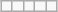<table class="wikitable" style="margin:auto;">
<tr>
<td></td>
<td></td>
<td></td>
<td></td>
<td></td>
</tr>
</table>
